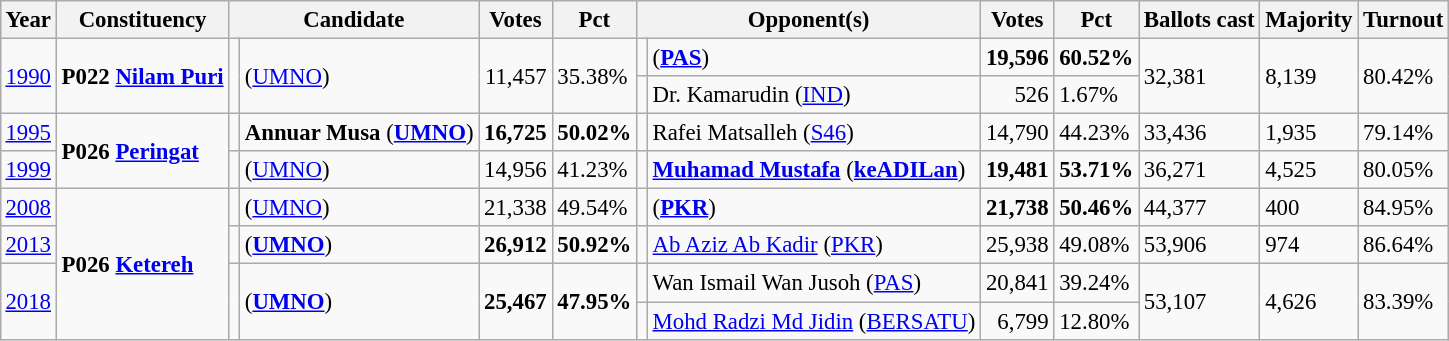<table class="wikitable" style="margin:0.5em ; font-size:95%">
<tr>
<th>Year</th>
<th>Constituency</th>
<th colspan=2>Candidate</th>
<th>Votes</th>
<th>Pct</th>
<th colspan=2>Opponent(s)</th>
<th>Votes</th>
<th>Pct</th>
<th>Ballots cast</th>
<th>Majority</th>
<th>Turnout</th>
</tr>
<tr>
<td rowspan=2><a href='#'>1990</a></td>
<td rowspan=2><strong>P022 <a href='#'>Nilam Puri</a></strong></td>
<td rowspan=2 ></td>
<td rowspan=2> (<a href='#'>UMNO</a>)</td>
<td rowspan=2 align="right">11,457</td>
<td rowspan=2>35.38%</td>
<td></td>
<td> (<a href='#'><strong>PAS</strong></a>)</td>
<td align="right"><strong>19,596</strong></td>
<td><strong>60.52%</strong></td>
<td rowspan=2>32,381</td>
<td rowspan=2>8,139</td>
<td rowspan=2>80.42%</td>
</tr>
<tr>
<td></td>
<td>Dr. Kamarudin (<a href='#'>IND</a>)</td>
<td align="right">526</td>
<td>1.67%</td>
</tr>
<tr>
<td><a href='#'>1995</a></td>
<td rowspan=2><strong>P026 <a href='#'>Peringat</a></strong></td>
<td></td>
<td><strong>Annuar Musa</strong> (<a href='#'><strong>UMNO</strong></a>)</td>
<td align="right"><strong>16,725</strong></td>
<td><strong>50.02%</strong></td>
<td></td>
<td>Rafei Matsalleh (<a href='#'>S46</a>)</td>
<td align="right">14,790</td>
<td>44.23%</td>
<td>33,436</td>
<td>1,935</td>
<td>79.14%</td>
</tr>
<tr>
<td><a href='#'>1999</a></td>
<td></td>
<td> (<a href='#'>UMNO</a>)</td>
<td align="right">14,956</td>
<td>41.23%</td>
<td></td>
<td><strong><a href='#'>Muhamad Mustafa</a></strong> (<a href='#'><strong>keADILan</strong></a>)</td>
<td align="right"><strong>19,481</strong></td>
<td><strong>53.71%</strong></td>
<td>36,271</td>
<td>4,525</td>
<td>80.05%</td>
</tr>
<tr>
<td><a href='#'>2008</a></td>
<td rowspan=4><strong>P026 <a href='#'>Ketereh</a></strong></td>
<td></td>
<td> (<a href='#'>UMNO</a>)</td>
<td align="right">21,338</td>
<td>49.54%</td>
<td></td>
<td> (<a href='#'><strong>PKR</strong></a>)</td>
<td align="right"><strong>21,738</strong></td>
<td><strong>50.46%</strong></td>
<td>44,377</td>
<td>400</td>
<td>84.95%</td>
</tr>
<tr>
<td><a href='#'>2013</a></td>
<td></td>
<td> (<a href='#'><strong>UMNO</strong></a>)</td>
<td align="right"><strong>26,912</strong></td>
<td><strong>50.92%</strong></td>
<td></td>
<td><a href='#'>Ab Aziz Ab Kadir</a> (<a href='#'>PKR</a>)</td>
<td align="right">25,938</td>
<td>49.08%</td>
<td>53,906</td>
<td>974</td>
<td>86.64%</td>
</tr>
<tr>
<td rowspan=2><a href='#'>2018</a></td>
<td rowspan=2 ></td>
<td rowspan=2><strong></strong> (<a href='#'><strong>UMNO</strong></a>)</td>
<td rowspan=2 align="right"><strong>25,467</strong></td>
<td rowspan=2><strong>47.95%</strong></td>
<td></td>
<td>Wan Ismail Wan Jusoh (<a href='#'>PAS</a>)</td>
<td align="right">20,841</td>
<td>39.24%</td>
<td rowspan=2>53,107</td>
<td rowspan=2>4,626</td>
<td rowspan=2>83.39%</td>
</tr>
<tr>
<td></td>
<td><a href='#'>Mohd Radzi Md Jidin</a> (<a href='#'>BERSATU</a>)</td>
<td align="right">6,799</td>
<td>12.80%</td>
</tr>
</table>
